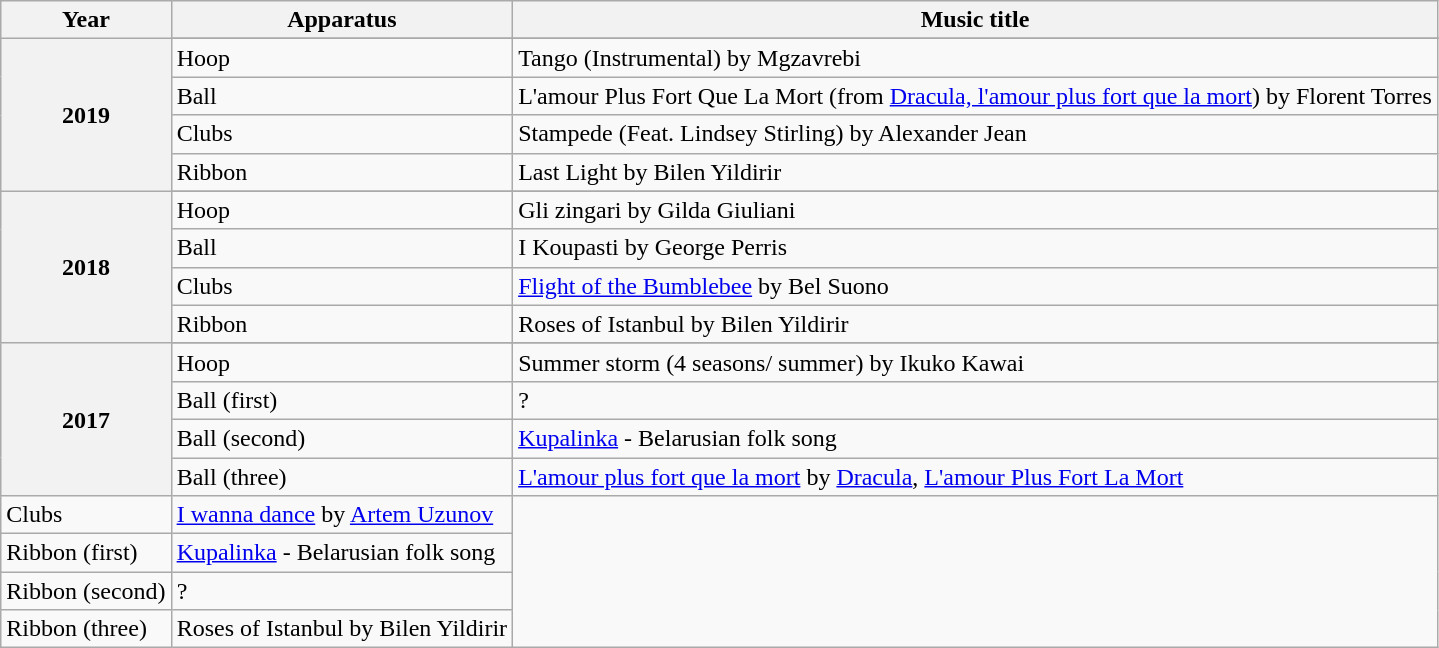<table class="wikitable plainrowheaders">
<tr>
<th scope=col>Year</th>
<th scope=col>Apparatus</th>
<th scope=col>Music title</th>
</tr>
<tr>
<th scope=row rowspan=5>2019</th>
</tr>
<tr>
<td>Hoop</td>
<td>Tango (Instrumental) by Mgzavrebi</td>
</tr>
<tr>
<td>Ball</td>
<td>L'amour Plus Fort Que La Mort (from <a href='#'>Dracula, l'amour plus fort que la mort</a>) by Florent Torres</td>
</tr>
<tr>
<td>Clubs</td>
<td>Stampede (Feat. Lindsey Stirling) by Alexander Jean</td>
</tr>
<tr>
<td>Ribbon</td>
<td>Last Light by Bilen Yildirir</td>
</tr>
<tr>
<th scope=row rowspan=5>2018</th>
</tr>
<tr>
<td>Hoop</td>
<td>Gli zingari by Gilda Giuliani</td>
</tr>
<tr>
<td>Ball</td>
<td>I Koupasti by George Perris</td>
</tr>
<tr>
<td>Clubs</td>
<td><a href='#'>Flight of the Bumblebee</a> by Bel Suono</td>
</tr>
<tr>
<td>Ribbon</td>
<td>Roses of Istanbul by Bilen Yildirir</td>
</tr>
<tr>
<th scope=row rowspan=5>2017</th>
</tr>
<tr>
<td>Hoop</td>
<td>Summer storm (4 seasons/ summer) by Ikuko Kawai</td>
</tr>
<tr>
<td>Ball (first)</td>
<td>?</td>
</tr>
<tr>
<td>Ball (second)</td>
<td><a href='#'>Kupalinka</a> - Belarusian folk song</td>
</tr>
<tr>
<td>Ball (three)</td>
<td><a href='#'>L'amour plus fort que la mort</a> by <a href='#'>Dracula</a>, <a href='#'>L'amour Plus Fort La Mort</a></td>
</tr>
<tr>
<td>Clubs</td>
<td><a href='#'>I wanna dance</a> by <a href='#'>Artem Uzunov</a></td>
</tr>
<tr>
<td>Ribbon (first)</td>
<td><a href='#'>Kupalinka</a> - Belarusian folk song</td>
</tr>
<tr>
<td>Ribbon (second)</td>
<td>?</td>
</tr>
<tr>
<td>Ribbon (three)</td>
<td>Roses of Istanbul by Bilen Yildirir</td>
</tr>
</table>
